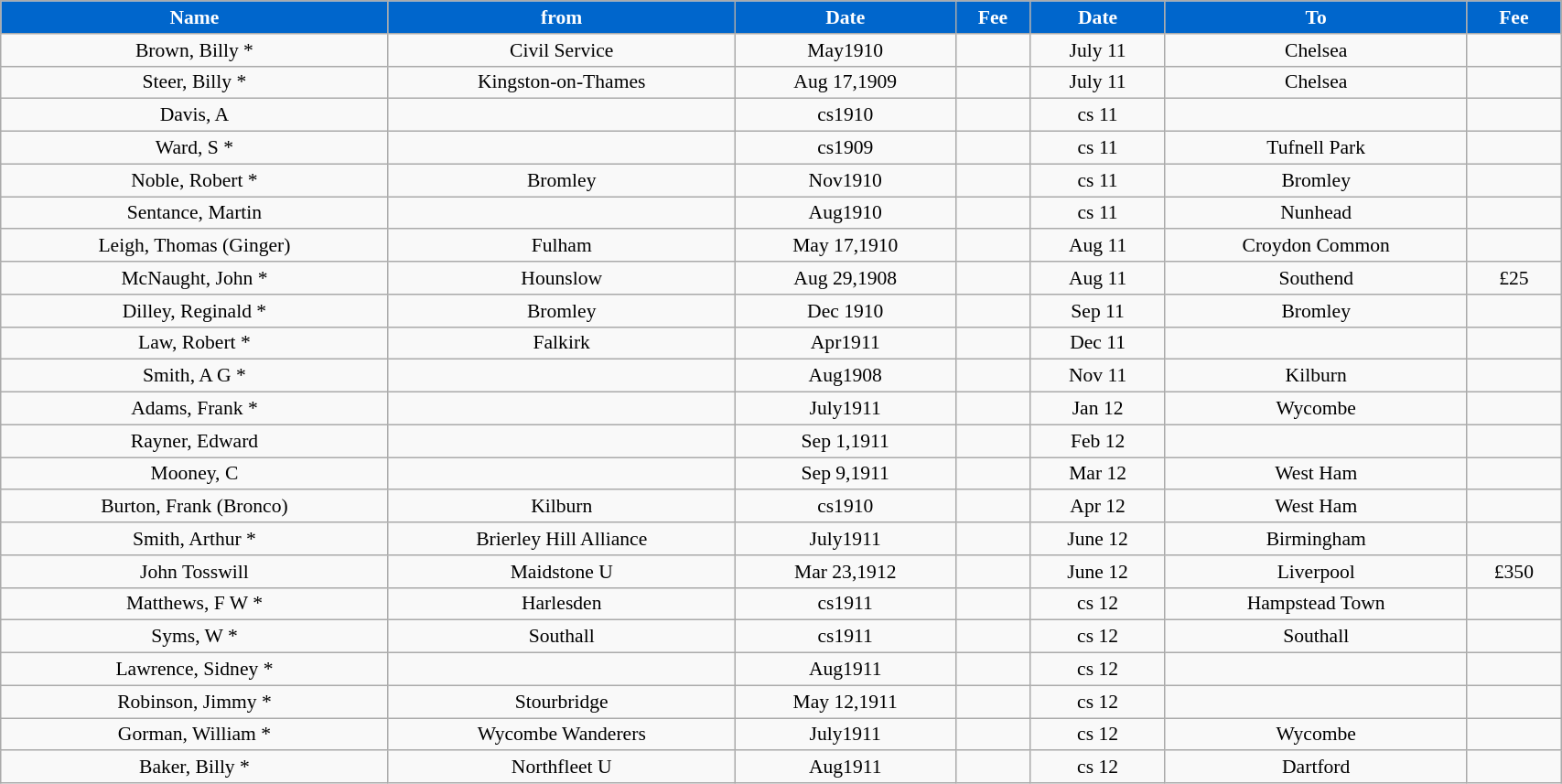<table class="wikitable" style="text-align:center; font-size:90%; width:90%;">
<tr>
<th style="background:#0066CC; color:#FFFFFF; text-align:center;"><strong>Name</strong></th>
<th style="background:#0066CC; color:#FFFFFF; text-align:center;">from</th>
<th style="background:#0066CC; color:#FFFFFF; text-align:center;"><strong>Date</strong></th>
<th style="background:#0066CC; color:#FFFFFF; text-align:center;"><strong>Fee</strong></th>
<th style="background:#0066CC; color:#FFFFFF; text-align:center;"><strong>Date</strong></th>
<th style="background:#0066CC; color:#FFFFFF; text-align:center;"><strong>To</strong></th>
<th style="background:#0066CC; color:#FFFFFF; text-align:center;"><strong>Fee</strong></th>
</tr>
<tr>
<td>Brown, Billy *</td>
<td>Civil Service</td>
<td>May1910</td>
<td></td>
<td>July 11</td>
<td>Chelsea</td>
<td></td>
</tr>
<tr>
<td>Steer, Billy *</td>
<td>Kingston-on-Thames</td>
<td>Aug 17,1909</td>
<td></td>
<td>July 11</td>
<td>Chelsea</td>
<td></td>
</tr>
<tr>
<td>Davis, A</td>
<td></td>
<td>cs1910</td>
<td></td>
<td>cs 11</td>
<td></td>
<td></td>
</tr>
<tr>
<td>Ward, S *</td>
<td></td>
<td>cs1909</td>
<td></td>
<td>cs 11</td>
<td>Tufnell Park</td>
<td></td>
</tr>
<tr>
<td>Noble, Robert *</td>
<td>Bromley</td>
<td>Nov1910</td>
<td></td>
<td>cs 11</td>
<td>Bromley</td>
<td></td>
</tr>
<tr>
<td>Sentance, Martin</td>
<td></td>
<td>Aug1910</td>
<td></td>
<td>cs 11</td>
<td>Nunhead</td>
<td></td>
</tr>
<tr>
<td>Leigh, Thomas (Ginger)</td>
<td>Fulham</td>
<td>May 17,1910</td>
<td></td>
<td>Aug 11</td>
<td>Croydon Common</td>
<td></td>
</tr>
<tr>
<td>McNaught, John *</td>
<td>Hounslow</td>
<td>Aug 29,1908</td>
<td></td>
<td>Aug 11</td>
<td>Southend</td>
<td>£25</td>
</tr>
<tr>
<td>Dilley, Reginald *</td>
<td>Bromley</td>
<td>Dec 1910</td>
<td></td>
<td>Sep 11</td>
<td>Bromley</td>
<td></td>
</tr>
<tr>
<td>Law, Robert *</td>
<td>Falkirk</td>
<td>Apr1911</td>
<td></td>
<td>Dec 11</td>
<td></td>
<td></td>
</tr>
<tr>
<td>Smith, A G *</td>
<td></td>
<td>Aug1908</td>
<td></td>
<td>Nov 11</td>
<td>Kilburn</td>
<td></td>
</tr>
<tr>
<td>Adams, Frank *</td>
<td></td>
<td>July1911</td>
<td></td>
<td>Jan 12</td>
<td>Wycombe</td>
<td></td>
</tr>
<tr>
<td>Rayner, Edward</td>
<td></td>
<td>Sep 1,1911</td>
<td></td>
<td>Feb 12</td>
<td></td>
<td></td>
</tr>
<tr>
<td>Mooney, C</td>
<td></td>
<td>Sep 9,1911</td>
<td></td>
<td>Mar 12</td>
<td>West Ham</td>
<td></td>
</tr>
<tr>
<td>Burton, Frank (Bronco)</td>
<td>Kilburn</td>
<td>cs1910</td>
<td></td>
<td>Apr 12</td>
<td>West Ham</td>
<td></td>
</tr>
<tr>
<td>Smith, Arthur *</td>
<td>Brierley Hill Alliance</td>
<td>July1911</td>
<td></td>
<td>June 12</td>
<td>Birmingham</td>
<td></td>
</tr>
<tr>
<td>John Tosswill</td>
<td>Maidstone U</td>
<td>Mar 23,1912</td>
<td></td>
<td>June 12</td>
<td>Liverpool</td>
<td>£350</td>
</tr>
<tr>
<td>Matthews, F W *</td>
<td>Harlesden</td>
<td>cs1911</td>
<td></td>
<td>cs 12</td>
<td>Hampstead Town</td>
<td></td>
</tr>
<tr>
<td>Syms, W *</td>
<td>Southall</td>
<td>cs1911</td>
<td></td>
<td>cs 12</td>
<td>Southall</td>
<td></td>
</tr>
<tr>
<td>Lawrence, Sidney *</td>
<td></td>
<td>Aug1911</td>
<td></td>
<td>cs 12</td>
<td></td>
<td></td>
</tr>
<tr>
<td>Robinson, Jimmy *</td>
<td>Stourbridge</td>
<td>May 12,1911</td>
<td></td>
<td>cs 12</td>
<td></td>
<td></td>
</tr>
<tr>
<td>Gorman, William *</td>
<td>Wycombe Wanderers</td>
<td>July1911</td>
<td></td>
<td>cs 12</td>
<td>Wycombe</td>
<td></td>
</tr>
<tr>
<td>Baker, Billy *</td>
<td>Northfleet U</td>
<td>Aug1911</td>
<td></td>
<td>cs 12</td>
<td>Dartford</td>
<td></td>
</tr>
</table>
